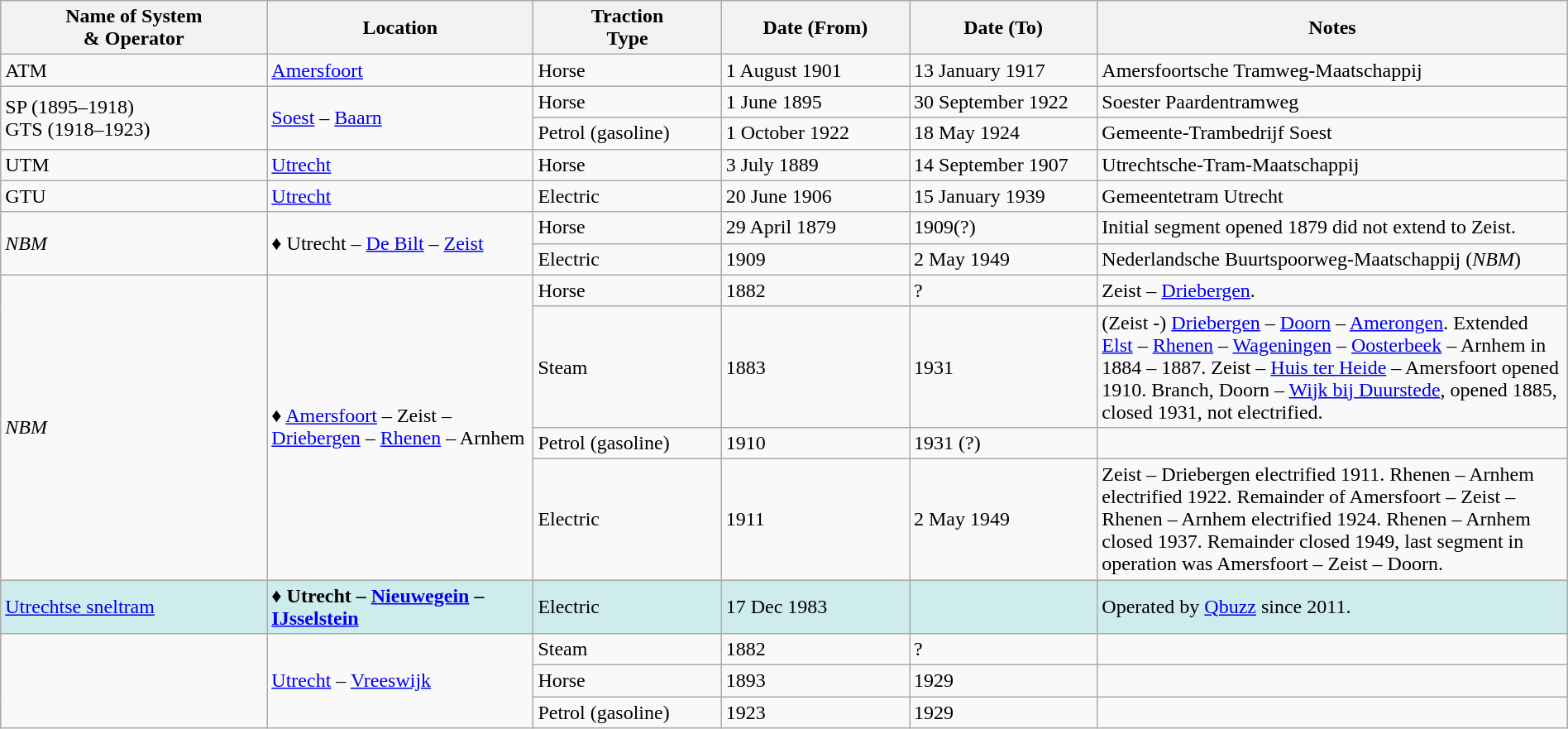<table class="wikitable" width=100%>
<tr>
<th width=17%>Name of System<br>& Operator</th>
<th width=17%>Location</th>
<th width=12%>Traction<br>Type</th>
<th width=12%>Date (From)</th>
<th width=12%>Date (To)</th>
<th width=30%>Notes</th>
</tr>
<tr>
<td>ATM</td>
<td><a href='#'>Amersfoort</a></td>
<td>Horse</td>
<td>1 August 1901</td>
<td>13 January 1917</td>
<td>Amersfoortsche Tramweg-Maatschappij</td>
</tr>
<tr>
<td rowspan="2">SP (1895–1918)<br> GTS (1918–1923)</td>
<td rowspan="2"><a href='#'>Soest</a> – <a href='#'>Baarn</a></td>
<td>Horse</td>
<td>1 June 1895</td>
<td>30 September 1922</td>
<td>Soester Paardentramweg</td>
</tr>
<tr>
<td>Petrol (gasoline)</td>
<td>1 October 1922</td>
<td>18 May 1924</td>
<td>Gemeente-Trambedrijf Soest</td>
</tr>
<tr>
<td>UTM</td>
<td><a href='#'>Utrecht</a></td>
<td>Horse</td>
<td>3 July 1889</td>
<td>14 September 1907</td>
<td>Utrechtsche-Tram-Maatschappij</td>
</tr>
<tr>
<td>GTU</td>
<td><a href='#'>Utrecht</a></td>
<td>Electric</td>
<td>20 June 1906</td>
<td>15 January 1939</td>
<td>Gemeentetram Utrecht</td>
</tr>
<tr>
<td rowspan="2"><em>NBM</em></td>
<td rowspan="2">♦ Utrecht – <a href='#'>De Bilt</a> – <a href='#'>Zeist</a></td>
<td>Horse</td>
<td>29 April 1879</td>
<td>1909(?)</td>
<td>Initial segment opened 1879 did not extend to Zeist.</td>
</tr>
<tr>
<td>Electric</td>
<td>1909</td>
<td>2 May 1949</td>
<td>Nederlandsche Buurtspoorweg-Maatschappij (<em>NBM</em>)</td>
</tr>
<tr>
<td rowspan="4"><em>NBM</em></td>
<td rowspan="4">♦ <a href='#'>Amersfoort</a> – Zeist – <a href='#'>Driebergen</a> – <a href='#'>Rhenen</a> – Arnhem</td>
<td>Horse</td>
<td>1882</td>
<td>?</td>
<td>Zeist – <a href='#'>Driebergen</a>.</td>
</tr>
<tr>
<td>Steam</td>
<td>1883</td>
<td>1931</td>
<td>(Zeist -) <a href='#'>Driebergen</a> – <a href='#'>Doorn</a> – <a href='#'>Amerongen</a>. Extended <a href='#'>Elst</a> – <a href='#'>Rhenen</a> – <a href='#'>Wageningen</a> – <a href='#'>Oosterbeek</a> – Arnhem in 1884 – 1887. Zeist – <a href='#'>Huis ter Heide</a> – Amersfoort opened 1910. Branch, Doorn – <a href='#'>Wijk bij Duurstede</a>, opened 1885, closed 1931, not electrified.</td>
</tr>
<tr>
<td>Petrol (gasoline)</td>
<td>1910</td>
<td>1931 (?)</td>
<td> </td>
</tr>
<tr>
<td>Electric</td>
<td>1911</td>
<td>2 May 1949</td>
<td>Zeist – Driebergen electrified 1911. Rhenen – Arnhem electrified 1922.  Remainder of Amersfoort – Zeist – Rhenen – Arnhem electrified 1924. Rhenen – Arnhem closed 1937. Remainder closed 1949, last segment in operation was Amersfoort – Zeist – Doorn.</td>
</tr>
<tr style="background:#CFECEC">
<td><a href='#'>Utrechtse sneltram</a></td>
<td>♦ <strong>Utrecht – <a href='#'>Nieuwegein</a> – <a href='#'>IJsselstein</a></strong></td>
<td>Electric</td>
<td>17 Dec 1983</td>
<td> </td>
<td>Operated by <a href='#'>Qbuzz</a> since 2011.</td>
</tr>
<tr>
<td rowspan="3"> </td>
<td rowspan="3"><a href='#'>Utrecht</a> – <a href='#'>Vreeswijk</a></td>
<td>Steam</td>
<td>1882</td>
<td>?</td>
<td> </td>
</tr>
<tr>
<td>Horse</td>
<td>1893</td>
<td>1929</td>
<td> </td>
</tr>
<tr>
<td>Petrol (gasoline)</td>
<td>1923</td>
<td>1929</td>
<td> </td>
</tr>
</table>
